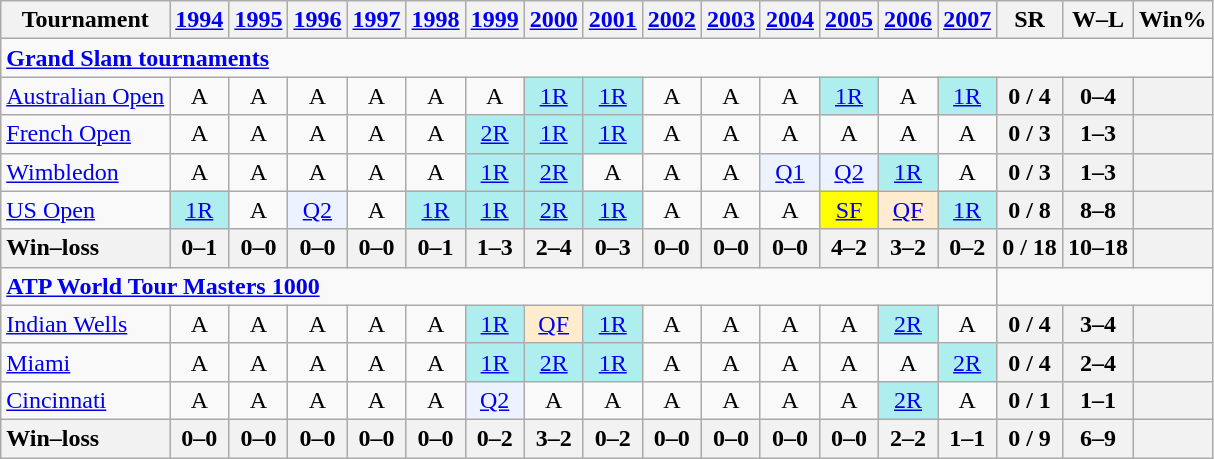<table class=wikitable style=text-align:center>
<tr>
<th>Tournament</th>
<th><a href='#'>1994</a></th>
<th><a href='#'>1995</a></th>
<th><a href='#'>1996</a></th>
<th><a href='#'>1997</a></th>
<th><a href='#'>1998</a></th>
<th><a href='#'>1999</a></th>
<th><a href='#'>2000</a></th>
<th><a href='#'>2001</a></th>
<th><a href='#'>2002</a></th>
<th><a href='#'>2003</a></th>
<th><a href='#'>2004</a></th>
<th><a href='#'>2005</a></th>
<th><a href='#'>2006</a></th>
<th><a href='#'>2007</a></th>
<th>SR</th>
<th>W–L</th>
<th>Win%</th>
</tr>
<tr>
<td colspan=25 style=text-align:left><a href='#'><strong>Grand Slam tournaments</strong></a></td>
</tr>
<tr>
<td align=left><a href='#'>Australian Open</a></td>
<td>A</td>
<td>A</td>
<td>A</td>
<td>A</td>
<td>A</td>
<td>A</td>
<td bgcolor=afeeee><a href='#'>1R</a></td>
<td bgcolor=afeeee><a href='#'>1R</a></td>
<td>A</td>
<td>A</td>
<td>A</td>
<td bgcolor=afeeee><a href='#'>1R</a></td>
<td>A</td>
<td bgcolor=afeeee><a href='#'>1R</a></td>
<th>0 / 4</th>
<th>0–4</th>
<th></th>
</tr>
<tr>
<td align=left><a href='#'>French Open</a></td>
<td>A</td>
<td>A</td>
<td>A</td>
<td>A</td>
<td>A</td>
<td bgcolor=afeeee><a href='#'>2R</a></td>
<td bgcolor=afeeee><a href='#'>1R</a></td>
<td bgcolor=afeeee><a href='#'>1R</a></td>
<td>A</td>
<td>A</td>
<td>A</td>
<td>A</td>
<td>A</td>
<td>A</td>
<th>0 / 3</th>
<th>1–3</th>
<th></th>
</tr>
<tr>
<td align=left><a href='#'>Wimbledon</a></td>
<td>A</td>
<td>A</td>
<td>A</td>
<td>A</td>
<td>A</td>
<td bgcolor=afeeee><a href='#'>1R</a></td>
<td bgcolor=afeeee><a href='#'>2R</a></td>
<td>A</td>
<td>A</td>
<td>A</td>
<td bgcolor=ecf2ff><a href='#'>Q1</a></td>
<td bgcolor=ecf2ff><a href='#'>Q2</a></td>
<td bgcolor=afeeee><a href='#'>1R</a></td>
<td>A</td>
<th>0 / 3</th>
<th>1–3</th>
<th></th>
</tr>
<tr>
<td align=left><a href='#'>US Open</a></td>
<td bgcolor=afeeee><a href='#'>1R</a></td>
<td>A</td>
<td bgcolor=ecf2ff><a href='#'>Q2</a></td>
<td>A</td>
<td bgcolor=afeeee><a href='#'>1R</a></td>
<td bgcolor=afeeee><a href='#'>1R</a></td>
<td bgcolor=afeeee><a href='#'>2R</a></td>
<td bgcolor=afeeee><a href='#'>1R</a></td>
<td>A</td>
<td>A</td>
<td>A</td>
<td bgcolor=yellow><a href='#'>SF</a></td>
<td bgcolor=ffebcd><a href='#'>QF</a></td>
<td bgcolor=afeeee><a href='#'>1R</a></td>
<th>0 / 8</th>
<th>8–8</th>
<th></th>
</tr>
<tr>
<th style=text-align:left>Win–loss</th>
<th>0–1</th>
<th>0–0</th>
<th>0–0</th>
<th>0–0</th>
<th>0–1</th>
<th>1–3</th>
<th>2–4</th>
<th>0–3</th>
<th>0–0</th>
<th>0–0</th>
<th>0–0</th>
<th>4–2</th>
<th>3–2</th>
<th>0–2</th>
<th>0 / 18</th>
<th>10–18</th>
<th></th>
</tr>
<tr>
<td colspan=15 align=left><strong><a href='#'>ATP World Tour Masters 1000</a></strong></td>
</tr>
<tr>
<td align=left><a href='#'>Indian Wells</a></td>
<td>A</td>
<td>A</td>
<td>A</td>
<td>A</td>
<td>A</td>
<td bgcolor=afeeee><a href='#'>1R</a></td>
<td bgcolor=ffebcd><a href='#'>QF</a></td>
<td bgcolor=afeeee><a href='#'>1R</a></td>
<td>A</td>
<td>A</td>
<td>A</td>
<td>A</td>
<td bgcolor=afeeee><a href='#'>2R</a></td>
<td>A</td>
<th>0 / 4</th>
<th>3–4</th>
<th></th>
</tr>
<tr>
<td align=left><a href='#'>Miami</a></td>
<td>A</td>
<td>A</td>
<td>A</td>
<td>A</td>
<td>A</td>
<td bgcolor=afeeee><a href='#'>1R</a></td>
<td bgcolor=afeeee><a href='#'>2R</a></td>
<td bgcolor=afeeee><a href='#'>1R</a></td>
<td>A</td>
<td>A</td>
<td>A</td>
<td>A</td>
<td>A</td>
<td bgcolor=afeeee><a href='#'>2R</a></td>
<th>0 / 4</th>
<th>2–4</th>
<th></th>
</tr>
<tr>
<td align=left><a href='#'>Cincinnati</a></td>
<td>A</td>
<td>A</td>
<td>A</td>
<td>A</td>
<td>A</td>
<td bgcolor=ecf2ff><a href='#'>Q2</a></td>
<td>A</td>
<td>A</td>
<td>A</td>
<td>A</td>
<td>A</td>
<td>A</td>
<td bgcolor=afeeee><a href='#'>2R</a></td>
<td>A</td>
<th>0 / 1</th>
<th>1–1</th>
<th></th>
</tr>
<tr>
<th style=text-align:left>Win–loss</th>
<th>0–0</th>
<th>0–0</th>
<th>0–0</th>
<th>0–0</th>
<th>0–0</th>
<th>0–2</th>
<th>3–2</th>
<th>0–2</th>
<th>0–0</th>
<th>0–0</th>
<th>0–0</th>
<th>0–0</th>
<th>2–2</th>
<th>1–1</th>
<th>0 / 9</th>
<th>6–9</th>
<th></th>
</tr>
</table>
